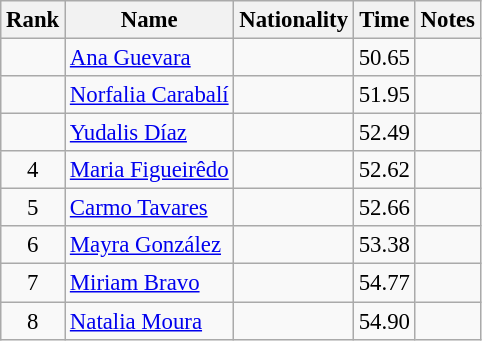<table class="wikitable sortable" style="text-align:center;font-size:95%">
<tr>
<th>Rank</th>
<th>Name</th>
<th>Nationality</th>
<th>Time</th>
<th>Notes</th>
</tr>
<tr>
<td></td>
<td align=left><a href='#'>Ana Guevara</a></td>
<td align=left></td>
<td>50.65</td>
<td></td>
</tr>
<tr>
<td></td>
<td align=left><a href='#'>Norfalia Carabalí</a></td>
<td align=left></td>
<td>51.95</td>
<td></td>
</tr>
<tr>
<td></td>
<td align=left><a href='#'>Yudalis Díaz</a></td>
<td align=left></td>
<td>52.49</td>
<td></td>
</tr>
<tr>
<td>4</td>
<td align=left><a href='#'>Maria Figueirêdo</a></td>
<td align=left></td>
<td>52.62</td>
<td></td>
</tr>
<tr>
<td>5</td>
<td align=left><a href='#'>Carmo Tavares</a></td>
<td align=left></td>
<td>52.66</td>
<td></td>
</tr>
<tr>
<td>6</td>
<td align=left><a href='#'>Mayra González</a></td>
<td align=left></td>
<td>53.38</td>
<td></td>
</tr>
<tr>
<td>7</td>
<td align=left><a href='#'>Miriam Bravo</a></td>
<td align=left></td>
<td>54.77</td>
<td></td>
</tr>
<tr>
<td>8</td>
<td align=left><a href='#'>Natalia Moura</a></td>
<td align=left></td>
<td>54.90</td>
<td></td>
</tr>
</table>
